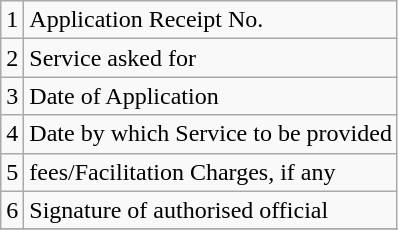<table Class="wikitable">
<tr>
<td>1</td>
<td>Application Receipt No.</td>
</tr>
<tr>
<td>2</td>
<td>Service asked for</td>
</tr>
<tr>
<td>3</td>
<td>Date of Application</td>
</tr>
<tr>
<td>4</td>
<td>Date by which Service to be provided</td>
</tr>
<tr>
<td>5</td>
<td>fees/Facilitation Charges, if any</td>
</tr>
<tr>
<td>6</td>
<td>Signature of authorised official</td>
</tr>
<tr>
</tr>
</table>
